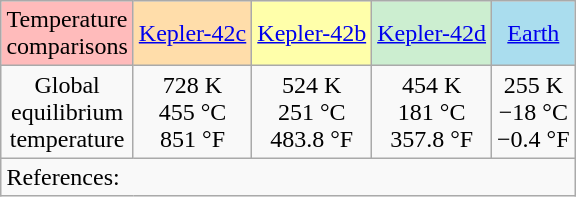<table class="wikitable" style="margin:auto;">
<tr style="text-align:center;">
<td style="background:#fbb;">Temperature<br>comparisons</td>
<td style="background:#fda;"><a href='#'>Kepler-42c</a></td>
<td style="background:#ffa;"><a href='#'>Kepler-42b</a></td>
<td style="background:#cceed0;"><a href='#'>Kepler-42d</a></td>
<td style="background:#ade;"><a href='#'>Earth</a></td>
</tr>
<tr>
<td style="text-align:center;">Global<br>equilibrium<br>temperature</td>
<td style="text-align:center;">728 K<br> 455 °C <br>851 °F</td>
<td style="text-align:center;">524 K<br> 251 °C <br> 483.8 °F</td>
<td style="text-align:center;">454 K<br> 181 °C <br> 357.8 °F</td>
<td style="text-align:center;">255 K <br> −18 °C <br> −0.4 °F</td>
</tr>
<tr>
<td colspan="5" style="text-align:left;">References:</td>
</tr>
</table>
